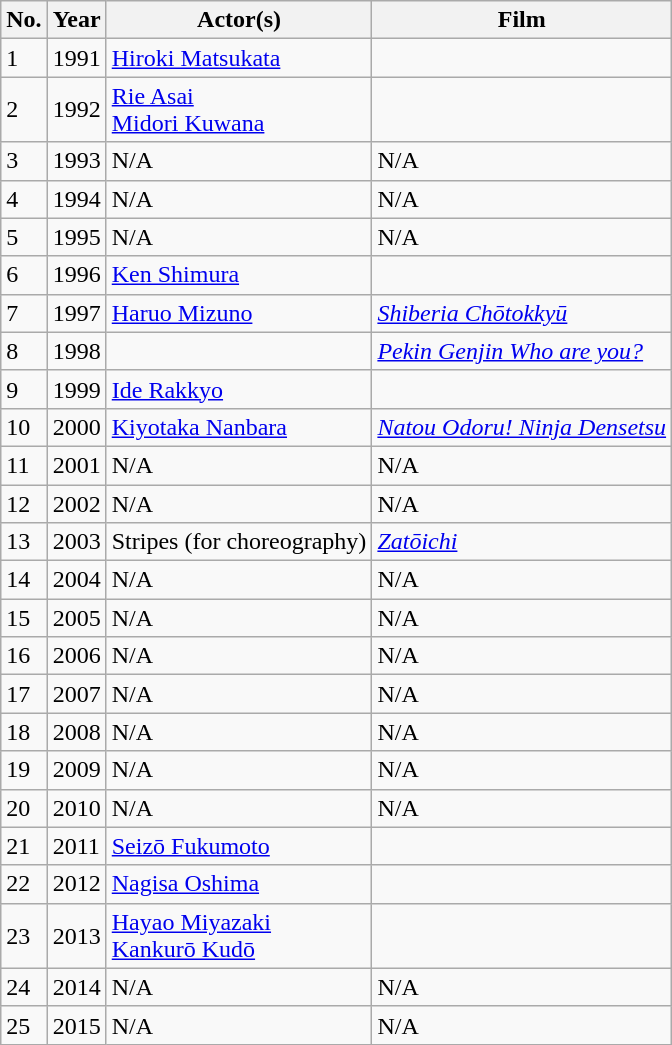<table class="wikitable">
<tr>
<th>No.</th>
<th>Year</th>
<th>Actor(s)</th>
<th>Film</th>
</tr>
<tr>
<td>1</td>
<td>1991</td>
<td><a href='#'>Hiroki Matsukata</a></td>
<td></td>
</tr>
<tr>
<td>2</td>
<td>1992</td>
<td><a href='#'>Rie Asai</a><br><a href='#'>Midori Kuwana</a></td>
<td></td>
</tr>
<tr>
<td>3</td>
<td>1993</td>
<td>N/A</td>
<td>N/A</td>
</tr>
<tr>
<td>4</td>
<td>1994</td>
<td>N/A</td>
<td>N/A</td>
</tr>
<tr>
<td>5</td>
<td>1995</td>
<td>N/A</td>
<td>N/A</td>
</tr>
<tr>
<td>6</td>
<td>1996</td>
<td><a href='#'>Ken Shimura</a></td>
<td></td>
</tr>
<tr>
<td>7</td>
<td>1997</td>
<td><a href='#'>Haruo Mizuno</a></td>
<td><em><a href='#'>Shiberia Chōtokkyū</a></em></td>
</tr>
<tr>
<td>8</td>
<td>1998</td>
<td></td>
<td><em><a href='#'>Pekin Genjin Who are you?</a></em></td>
</tr>
<tr>
<td>9</td>
<td>1999</td>
<td><a href='#'>Ide Rakkyo</a></td>
<td></td>
</tr>
<tr>
<td>10</td>
<td>2000</td>
<td><a href='#'>Kiyotaka Nanbara</a></td>
<td><em><a href='#'>Natou Odoru! Ninja Densetsu</a></em></td>
</tr>
<tr>
<td>11</td>
<td>2001</td>
<td>N/A</td>
<td>N/A</td>
</tr>
<tr>
<td>12</td>
<td>2002</td>
<td>N/A</td>
<td>N/A</td>
</tr>
<tr>
<td>13</td>
<td>2003</td>
<td>Stripes (for choreography)</td>
<td><em><a href='#'>Zatōichi</a></em></td>
</tr>
<tr>
<td>14</td>
<td>2004</td>
<td>N/A</td>
<td>N/A</td>
</tr>
<tr>
<td>15</td>
<td>2005</td>
<td>N/A</td>
<td>N/A</td>
</tr>
<tr>
<td>16</td>
<td>2006</td>
<td>N/A</td>
<td>N/A</td>
</tr>
<tr>
<td>17</td>
<td>2007</td>
<td>N/A</td>
<td>N/A</td>
</tr>
<tr>
<td>18</td>
<td>2008</td>
<td>N/A</td>
<td>N/A</td>
</tr>
<tr>
<td>19</td>
<td>2009</td>
<td>N/A</td>
<td>N/A</td>
</tr>
<tr>
<td>20</td>
<td>2010</td>
<td>N/A</td>
<td>N/A</td>
</tr>
<tr>
<td>21</td>
<td>2011</td>
<td><a href='#'>Seizō Fukumoto</a></td>
<td></td>
</tr>
<tr>
<td>22</td>
<td>2012</td>
<td><a href='#'>Nagisa Oshima</a></td>
<td></td>
</tr>
<tr>
<td>23</td>
<td>2013</td>
<td><a href='#'>Hayao Miyazaki</a><br><a href='#'>Kankurō Kudō</a></td>
<td></td>
</tr>
<tr>
<td>24</td>
<td>2014</td>
<td>N/A</td>
<td>N/A</td>
</tr>
<tr>
<td>25</td>
<td>2015</td>
<td>N/A</td>
<td>N/A</td>
</tr>
</table>
